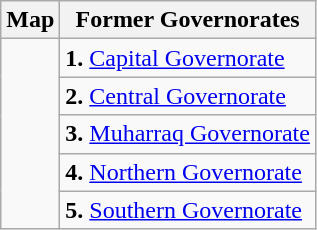<table class="wikitable">
<tr>
<th>Map</th>
<th>Former Governorates</th>
</tr>
<tr>
<td rowspan="5"></td>
<td><strong>1.</strong> <a href='#'>Capital Governorate</a></td>
</tr>
<tr>
<td><strong>2.</strong> <a href='#'>Central Governorate</a></td>
</tr>
<tr>
<td><strong>3.</strong> <a href='#'>Muharraq Governorate</a></td>
</tr>
<tr>
<td><strong>4.</strong> <a href='#'>Northern Governorate</a></td>
</tr>
<tr>
<td><strong>5.</strong> <a href='#'>Southern Governorate</a></td>
</tr>
</table>
